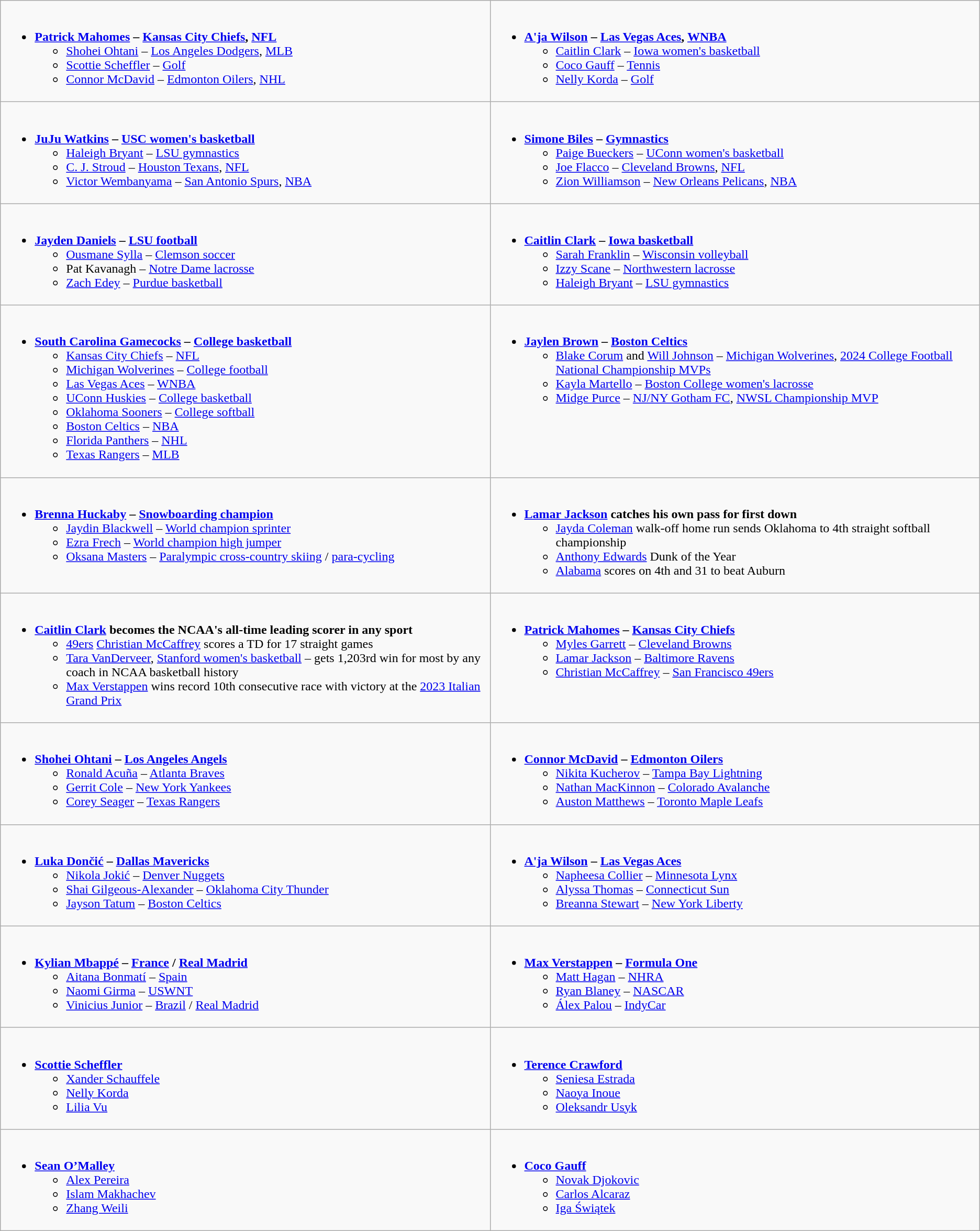<table class="wikitable">
<tr>
<td valign="top" width="50%"><br><ul><li><strong><a href='#'>Patrick Mahomes</a> – <a href='#'>Kansas City Chiefs</a>, <a href='#'>NFL</a></strong><ul><li><a href='#'>Shohei Ohtani</a> – <a href='#'>Los Angeles Dodgers</a>, <a href='#'>MLB</a></li><li><a href='#'>Scottie Scheffler</a> – <a href='#'>Golf</a></li><li><a href='#'>Connor McDavid</a> – <a href='#'>Edmonton Oilers</a>, <a href='#'>NHL</a></li></ul></li></ul></td>
<td valign="top" width="50%"><br><ul><li><strong><a href='#'>A'ja Wilson</a> – <a href='#'>Las Vegas Aces</a>, <a href='#'>WNBA</a></strong><ul><li><a href='#'>Caitlin Clark</a> – <a href='#'>Iowa women's basketball</a></li><li><a href='#'>Coco Gauff</a> – <a href='#'>Tennis</a></li><li><a href='#'>Nelly Korda</a> – <a href='#'>Golf</a></li></ul></li></ul></td>
</tr>
<tr>
<td valign="top" width="50%"><br><ul><li><strong><a href='#'>JuJu Watkins</a> – <a href='#'>USC women's basketball</a></strong><ul><li><a href='#'>Haleigh Bryant</a> – <a href='#'>LSU gymnastics</a></li><li><a href='#'>C. J. Stroud</a> – <a href='#'>Houston Texans</a>, <a href='#'>NFL</a></li><li><a href='#'>Victor Wembanyama</a> – <a href='#'>San Antonio Spurs</a>, <a href='#'>NBA</a></li></ul></li></ul></td>
<td valign="top" width="50%"><br><ul><li><strong><a href='#'>Simone Biles</a> – <a href='#'>Gymnastics</a></strong><ul><li><a href='#'>Paige Bueckers</a> – <a href='#'>UConn women's basketball</a></li><li><a href='#'>Joe Flacco</a> – <a href='#'>Cleveland Browns</a>, <a href='#'>NFL</a></li><li><a href='#'>Zion Williamson</a> – <a href='#'>New Orleans Pelicans</a>, <a href='#'>NBA</a></li></ul></li></ul></td>
</tr>
<tr>
<td valign="top" width="50%"><br><ul><li><strong><a href='#'>Jayden Daniels</a> – <a href='#'>LSU football</a></strong><ul><li><a href='#'>Ousmane Sylla</a> – <a href='#'>Clemson soccer</a></li><li>Pat Kavanagh – <a href='#'>Notre Dame lacrosse</a></li><li><a href='#'>Zach Edey</a> – <a href='#'>Purdue basketball</a></li></ul></li></ul></td>
<td valign="top" width="50%"><br><ul><li><strong><a href='#'>Caitlin Clark</a> – <a href='#'>Iowa basketball</a></strong><ul><li><a href='#'>Sarah Franklin</a> – <a href='#'>Wisconsin volleyball</a></li><li><a href='#'>Izzy Scane</a> – <a href='#'>Northwestern lacrosse</a></li><li><a href='#'>Haleigh Bryant</a> – <a href='#'>LSU gymnastics</a></li></ul></li></ul></td>
</tr>
<tr>
<td valign="top" width="50%"><br><ul><li><strong><a href='#'>South Carolina Gamecocks</a> – <a href='#'>College basketball</a></strong><ul><li><a href='#'>Kansas City Chiefs</a> – <a href='#'>NFL</a></li><li><a href='#'>Michigan Wolverines</a> – <a href='#'>College football</a></li><li><a href='#'>Las Vegas Aces</a> – <a href='#'>WNBA</a></li><li><a href='#'>UConn Huskies</a> – <a href='#'>College basketball</a></li><li><a href='#'>Oklahoma Sooners</a> – <a href='#'>College softball</a></li><li><a href='#'>Boston Celtics</a> – <a href='#'>NBA</a></li><li><a href='#'>Florida Panthers</a> – <a href='#'>NHL</a></li><li><a href='#'>Texas Rangers</a> – <a href='#'>MLB</a></li></ul></li></ul></td>
<td valign="top" width="50%"><br><ul><li><strong><a href='#'>Jaylen Brown</a> – <a href='#'>Boston Celtics</a></strong><ul><li><a href='#'>Blake Corum</a> and <a href='#'>Will Johnson</a> – <a href='#'>Michigan Wolverines</a>, <a href='#'>2024 College Football National Championship MVPs</a></li><li><a href='#'>Kayla Martello</a> – <a href='#'>Boston College women's lacrosse</a></li><li><a href='#'>Midge Purce</a> – <a href='#'>NJ/NY Gotham FC</a>, <a href='#'>NWSL Championship MVP</a></li></ul></li></ul></td>
</tr>
<tr>
<td valign="top" width="50%"><br><ul><li><strong><a href='#'>Brenna Huckaby</a> – <a href='#'>Snowboarding champion</a></strong><ul><li><a href='#'>Jaydin Blackwell</a> – <a href='#'>World champion sprinter</a></li><li><a href='#'>Ezra Frech</a> – <a href='#'>World champion high jumper</a></li><li><a href='#'>Oksana Masters</a> – <a href='#'>Paralympic cross-country skiing</a> / <a href='#'>para-cycling</a></li></ul></li></ul></td>
<td valign="top" width="50%"><br><ul><li><strong><a href='#'>Lamar Jackson</a> catches his own pass for first down</strong><ul><li><a href='#'>Jayda Coleman</a> walk-off home run sends Oklahoma to 4th straight softball championship</li><li><a href='#'>Anthony Edwards</a> Dunk of the Year</li><li><a href='#'>Alabama</a> scores on 4th and 31 to beat Auburn</li></ul></li></ul></td>
</tr>
<tr>
<td valign="top" width="50%"><br><ul><li><strong><a href='#'>Caitlin Clark</a> becomes the NCAA's all-time leading scorer in any sport</strong><ul><li><a href='#'>49ers</a> <a href='#'>Christian McCaffrey</a> scores a TD for 17 straight games</li><li><a href='#'>Tara VanDerveer</a>, <a href='#'>Stanford women's basketball</a> – gets 1,203rd win for most by any coach in NCAA basketball history</li><li><a href='#'>Max Verstappen</a> wins record 10th consecutive race with victory at the <a href='#'>2023 Italian Grand Prix</a></li></ul></li></ul></td>
<td valign="top" width="50%"><br><ul><li><strong><a href='#'>Patrick Mahomes</a> – <a href='#'>Kansas City Chiefs</a></strong><ul><li><a href='#'>Myles Garrett</a> – <a href='#'>Cleveland Browns</a></li><li><a href='#'>Lamar Jackson</a> – <a href='#'>Baltimore Ravens</a></li><li><a href='#'>Christian McCaffrey</a> – <a href='#'>San Francisco 49ers</a></li></ul></li></ul></td>
</tr>
<tr>
<td valign="top" width="50%"><br><ul><li><strong><a href='#'>Shohei Ohtani</a> – <a href='#'>Los Angeles Angels</a></strong><ul><li><a href='#'>Ronald Acuña</a> – <a href='#'>Atlanta Braves</a></li><li><a href='#'>Gerrit Cole</a> – <a href='#'>New York Yankees</a></li><li><a href='#'>Corey Seager</a> – <a href='#'>Texas Rangers</a></li></ul></li></ul></td>
<td valign="top" width="50%"><br><ul><li><strong><a href='#'>Connor McDavid</a> – <a href='#'>Edmonton Oilers</a></strong><ul><li><a href='#'>Nikita Kucherov</a> – <a href='#'>Tampa Bay Lightning</a></li><li><a href='#'>Nathan MacKinnon</a> – <a href='#'>Colorado Avalanche</a></li><li><a href='#'>Auston Matthews</a> – <a href='#'>Toronto Maple Leafs</a></li></ul></li></ul></td>
</tr>
<tr>
<td valign="top" width="50%"><br><ul><li><strong><a href='#'>Luka Dončić</a> – <a href='#'>Dallas Mavericks</a></strong><ul><li><a href='#'>Nikola Jokić</a> – <a href='#'>Denver Nuggets</a></li><li><a href='#'>Shai Gilgeous-Alexander</a> – <a href='#'>Oklahoma City Thunder</a></li><li><a href='#'>Jayson Tatum</a> – <a href='#'>Boston Celtics</a></li></ul></li></ul></td>
<td valign="top" width="50%"><br><ul><li><strong><a href='#'>A'ja Wilson</a> – <a href='#'>Las Vegas Aces</a></strong><ul><li><a href='#'>Napheesa Collier</a> – <a href='#'>Minnesota Lynx</a></li><li><a href='#'>Alyssa Thomas</a> – <a href='#'>Connecticut Sun</a></li><li><a href='#'>Breanna Stewart</a> – <a href='#'>New York Liberty</a></li></ul></li></ul></td>
</tr>
<tr>
<td valign="top" width="50%"><br><ul><li><strong><a href='#'>Kylian Mbappé</a> – <a href='#'>France</a> / <a href='#'>Real Madrid</a></strong><ul><li><a href='#'>Aitana Bonmatí</a> – <a href='#'>Spain</a></li><li><a href='#'>Naomi Girma</a> – <a href='#'>USWNT</a></li><li><a href='#'>Vinicius Junior</a> – <a href='#'>Brazil</a> / <a href='#'>Real Madrid</a></li></ul></li></ul></td>
<td valign="top" width="50%"><br><ul><li><strong><a href='#'>Max Verstappen</a> – <a href='#'>Formula One</a></strong><ul><li><a href='#'>Matt Hagan</a> – <a href='#'>NHRA</a></li><li><a href='#'>Ryan Blaney</a> – <a href='#'>NASCAR</a></li><li><a href='#'>Álex Palou</a> – <a href='#'>IndyCar</a></li></ul></li></ul></td>
</tr>
<tr>
<td valign="top" width="50%"><br><ul><li><strong><a href='#'>Scottie Scheffler</a></strong><ul><li><a href='#'>Xander Schauffele</a></li><li><a href='#'>Nelly Korda</a></li><li><a href='#'>Lilia Vu</a></li></ul></li></ul></td>
<td valign="top" width="50%"><br><ul><li><strong><a href='#'>Terence Crawford</a></strong><ul><li><a href='#'>Seniesa Estrada</a></li><li><a href='#'>Naoya Inoue</a></li><li><a href='#'>Oleksandr Usyk</a></li></ul></li></ul></td>
</tr>
<tr>
<td valign="top" width="50%"><br><ul><li><strong><a href='#'>Sean O’Malley</a></strong><ul><li><a href='#'>Alex Pereira</a></li><li><a href='#'>Islam Makhachev</a></li><li><a href='#'>Zhang Weili</a></li></ul></li></ul></td>
<td valign="top" width="50%"><br><ul><li><strong><a href='#'>Coco Gauff</a></strong><ul><li><a href='#'>Novak Djokovic</a></li><li><a href='#'>Carlos Alcaraz</a></li><li><a href='#'>Iga Świątek</a></li></ul></li></ul></td>
</tr>
</table>
